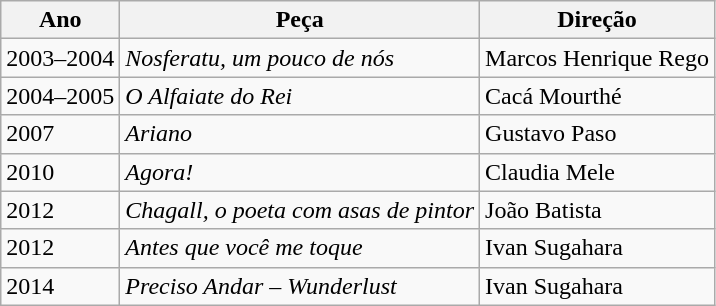<table class="wikitable">
<tr>
<th>Ano</th>
<th>Peça</th>
<th>Direção</th>
</tr>
<tr>
<td>2003–2004</td>
<td><em>Nosferatu, um pouco de nós</em></td>
<td>Marcos Henrique Rego</td>
</tr>
<tr>
<td>2004–2005</td>
<td><em>O Alfaiate do Rei</em></td>
<td>Cacá Mourthé</td>
</tr>
<tr>
<td>2007</td>
<td><em>Ariano</em></td>
<td>Gustavo Paso</td>
</tr>
<tr>
<td>2010</td>
<td><em>Agora!</em></td>
<td>Claudia Mele</td>
</tr>
<tr>
<td>2012</td>
<td><em>Chagall, o poeta com asas de pintor</em></td>
<td>João Batista</td>
</tr>
<tr>
<td>2012</td>
<td><em>Antes que você me toque</em></td>
<td>Ivan Sugahara</td>
</tr>
<tr>
<td>2014</td>
<td><em>Preciso Andar – Wunderlust</em></td>
<td>Ivan Sugahara</td>
</tr>
</table>
